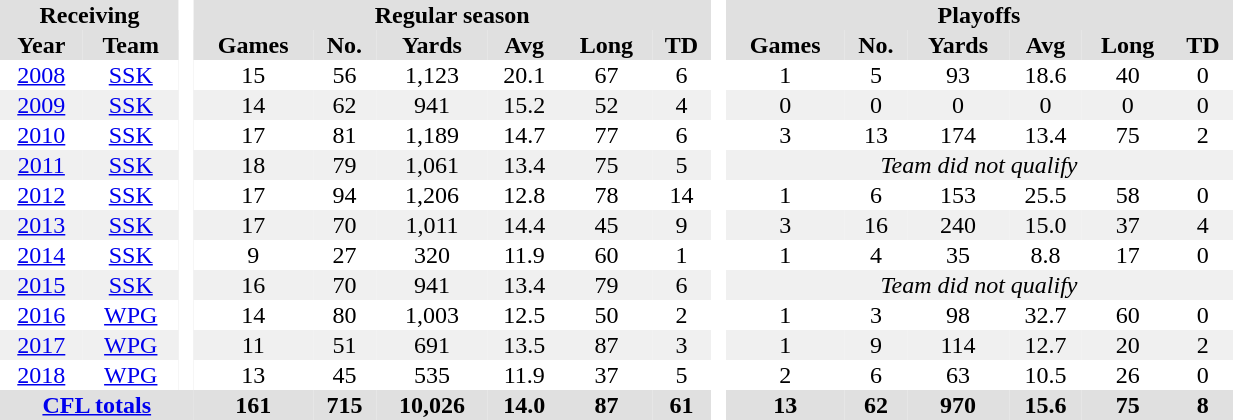<table BORDER="0" CELLPADDING="1" CELLSPACING="0" width="65%" style="text-align:center">
<tr bgcolor="#e0e0e0">
<th colspan="2">Receiving</th>
<th rowspan="99" bgcolor="#ffffff"> </th>
<th colspan="6">Regular season</th>
<th rowspan="99" bgcolor="#ffffff"> </th>
<th colspan="6">Playoffs</th>
</tr>
<tr bgcolor="#e0e0e0">
<th>Year</th>
<th>Team</th>
<th>Games</th>
<th>No.</th>
<th>Yards</th>
<th>Avg</th>
<th>Long</th>
<th>TD</th>
<th>Games</th>
<th>No.</th>
<th>Yards</th>
<th>Avg</th>
<th>Long</th>
<th>TD</th>
</tr>
<tr ALIGN="center">
<td><a href='#'>2008</a></td>
<td><a href='#'>SSK</a></td>
<td>15</td>
<td>56</td>
<td>1,123</td>
<td>20.1</td>
<td>67</td>
<td>6</td>
<td>1</td>
<td>5</td>
<td>93</td>
<td>18.6</td>
<td>40</td>
<td>0</td>
</tr>
<tr ALIGN="center" bgcolor="#f0f0f0">
<td><a href='#'>2009</a></td>
<td><a href='#'>SSK</a></td>
<td>14</td>
<td>62</td>
<td>941</td>
<td>15.2</td>
<td>52</td>
<td>4</td>
<td>0</td>
<td>0</td>
<td>0</td>
<td>0</td>
<td>0</td>
<td>0</td>
</tr>
<tr ALIGN="center">
<td><a href='#'>2010</a></td>
<td><a href='#'>SSK</a></td>
<td>17</td>
<td>81</td>
<td>1,189</td>
<td>14.7</td>
<td>77</td>
<td>6</td>
<td>3</td>
<td>13</td>
<td>174</td>
<td>13.4</td>
<td>75</td>
<td>2</td>
</tr>
<tr ALIGN="center" bgcolor="#f0f0f0">
<td><a href='#'>2011</a></td>
<td><a href='#'>SSK</a></td>
<td>18</td>
<td>79</td>
<td>1,061</td>
<td>13.4</td>
<td>75</td>
<td>5</td>
<td colspan="6"><em>Team did not qualify</em></td>
</tr>
<tr ALIGN="center">
<td><a href='#'>2012</a></td>
<td><a href='#'>SSK</a></td>
<td>17</td>
<td>94</td>
<td>1,206</td>
<td>12.8</td>
<td>78</td>
<td>14</td>
<td>1</td>
<td>6</td>
<td>153</td>
<td>25.5</td>
<td>58</td>
<td>0</td>
</tr>
<tr ALIGN="center" bgcolor="#f0f0f0">
<td><a href='#'>2013</a></td>
<td><a href='#'>SSK</a></td>
<td>17</td>
<td>70</td>
<td>1,011</td>
<td>14.4</td>
<td>45</td>
<td>9</td>
<td>3</td>
<td>16</td>
<td>240</td>
<td>15.0</td>
<td>37</td>
<td>4</td>
</tr>
<tr ALIGN="center">
<td><a href='#'>2014</a></td>
<td><a href='#'>SSK</a></td>
<td>9</td>
<td>27</td>
<td>320</td>
<td>11.9</td>
<td>60</td>
<td>1</td>
<td>1</td>
<td>4</td>
<td>35</td>
<td>8.8</td>
<td>17</td>
<td>0</td>
</tr>
<tr ALIGN="center" bgcolor="#f0f0f0">
<td><a href='#'>2015</a></td>
<td><a href='#'>SSK</a></td>
<td>16</td>
<td>70</td>
<td>941</td>
<td>13.4</td>
<td>79</td>
<td>6</td>
<td colspan="6"><em>Team did not qualify</em></td>
</tr>
<tr>
<td><a href='#'>2016</a></td>
<td><a href='#'>WPG</a></td>
<td>14</td>
<td>80</td>
<td>1,003</td>
<td>12.5</td>
<td>50</td>
<td>2</td>
<td>1</td>
<td>3</td>
<td>98</td>
<td>32.7</td>
<td>60</td>
<td>0</td>
</tr>
<tr ALIGN="center" bgcolor="#f0f0f0">
<td><a href='#'>2017</a></td>
<td><a href='#'>WPG</a></td>
<td>11</td>
<td>51</td>
<td>691</td>
<td>13.5</td>
<td>87</td>
<td>3</td>
<td>1</td>
<td>9</td>
<td>114</td>
<td>12.7</td>
<td>20</td>
<td>2</td>
</tr>
<tr ALIGN="center">
<td><a href='#'>2018</a></td>
<td><a href='#'>WPG</a></td>
<td>13</td>
<td>45</td>
<td>535</td>
<td>11.9</td>
<td>37</td>
<td>5</td>
<td>2</td>
<td>6</td>
<td>63</td>
<td>10.5</td>
<td>26</td>
<td>0</td>
</tr>
<tr ALIGN="center" bgcolor="#f0f0f0">
</tr>
<tr bgcolor="#e0e0e0">
<th colspan="3"><a href='#'>CFL totals</a></th>
<th>161</th>
<th>715</th>
<th>10,026</th>
<th>14.0</th>
<th>87</th>
<th>61</th>
<th>13</th>
<th>62</th>
<th>970</th>
<th>15.6</th>
<th>75</th>
<th>8</th>
</tr>
</table>
